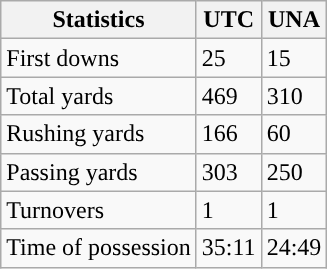<table class="wikitable" style="float: left;">
<tr>
<th>Statistics</th>
<th>UTC</th>
<th>UNA</th>
</tr>
<tr>
<td>First downs</td>
<td>25</td>
<td>15</td>
</tr>
<tr>
<td>Total yards</td>
<td>469</td>
<td>310</td>
</tr>
<tr>
<td>Rushing yards</td>
<td>166</td>
<td>60</td>
</tr>
<tr>
<td>Passing yards</td>
<td>303</td>
<td>250</td>
</tr>
<tr>
<td>Turnovers</td>
<td>1</td>
<td>1</td>
</tr>
<tr>
<td>Time of possession</td>
<td>35:11</td>
<td>24:49</td>
</tr>
</table>
